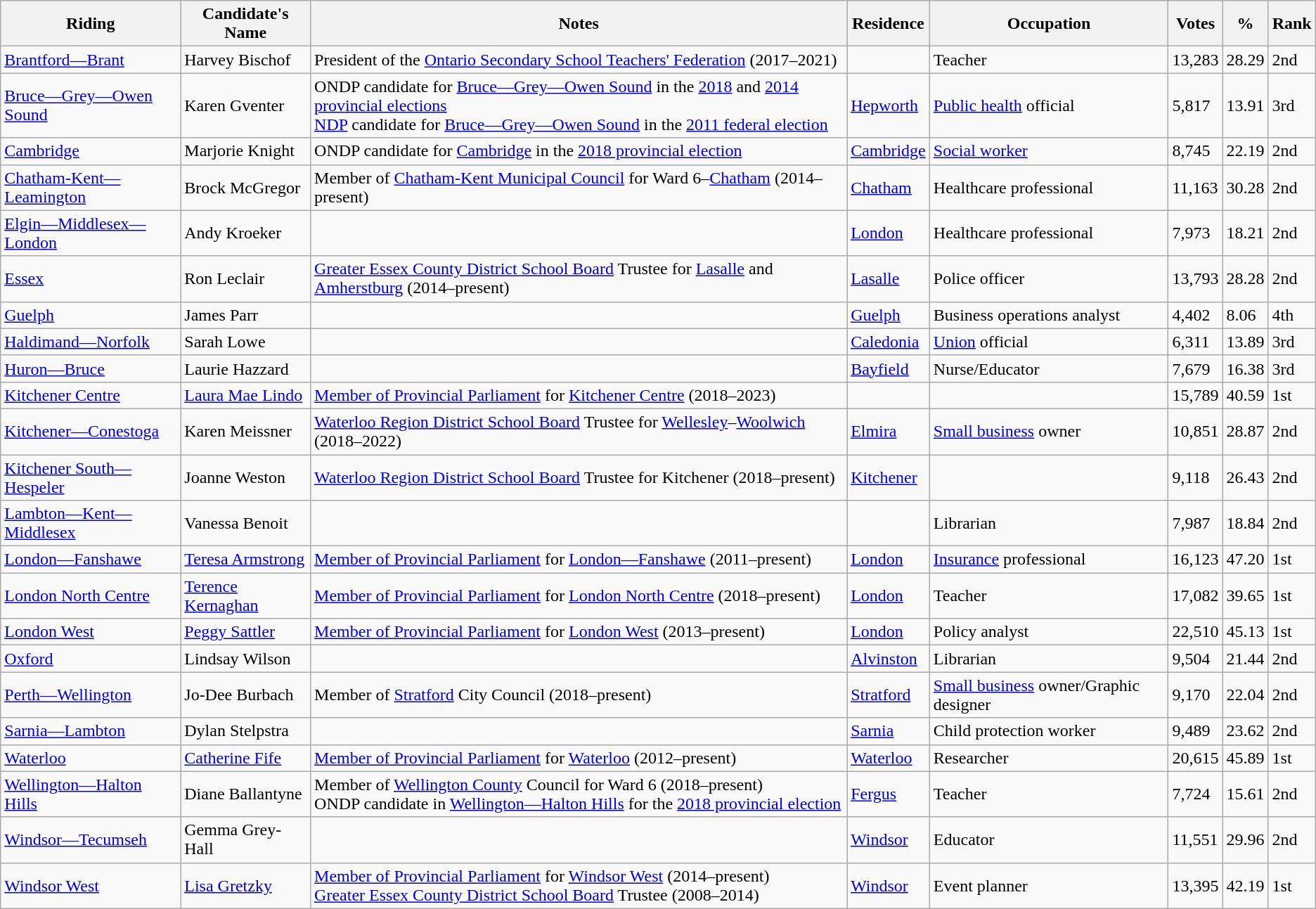<table class="wikitable sortable">
<tr>
<th>Riding<br></th>
<th>Candidate's Name</th>
<th>Notes</th>
<th>Residence</th>
<th>Occupation</th>
<th>Votes</th>
<th>%</th>
<th>Rank</th>
</tr>
<tr>
<td><a href='#'>Brantford—Brant</a></td>
<td>Harvey Bischof</td>
<td>President of the <a href='#'>Ontario Secondary School Teachers' Federation</a> (2017–2021)</td>
<td></td>
<td>Teacher</td>
<td>13,283</td>
<td>28.29</td>
<td>2nd</td>
</tr>
<tr>
<td><a href='#'>Bruce—Grey—Owen Sound</a></td>
<td>Karen Gventer</td>
<td>ONDP candidate for <a href='#'>Bruce—Grey—Owen Sound</a> in the <a href='#'>2018</a> and <a href='#'>2014 provincial elections</a> <br> <a href='#'>NDP</a> candidate for <a href='#'>Bruce—Grey—Owen Sound</a> in the <a href='#'>2011 federal election</a></td>
<td><a href='#'>Hepworth</a></td>
<td><a href='#'>Public health</a> official</td>
<td>5,817</td>
<td>13.91</td>
<td>3rd</td>
</tr>
<tr>
<td><a href='#'>Cambridge</a></td>
<td>Marjorie Knight</td>
<td>ONDP candidate for <a href='#'>Cambridge</a> in the <a href='#'>2018 provincial election</a></td>
<td><a href='#'>Cambridge</a></td>
<td><a href='#'>Social worker</a></td>
<td>8,745</td>
<td>22.19</td>
<td>2nd</td>
</tr>
<tr>
<td><a href='#'>Chatham-Kent—Leamington</a></td>
<td>Brock McGregor</td>
<td>Member of <a href='#'>Chatham-Kent Municipal Council</a> for Ward 6–<a href='#'>Chatham</a> (2014–present)</td>
<td><a href='#'>Chatham</a></td>
<td>Healthcare professional</td>
<td>11,163</td>
<td>30.28</td>
<td>2nd</td>
</tr>
<tr>
<td><a href='#'>Elgin—Middlesex—London</a></td>
<td>Andy Kroeker</td>
<td></td>
<td><a href='#'>London</a></td>
<td>Healthcare professional</td>
<td>7,973</td>
<td>18.21</td>
<td>2nd</td>
</tr>
<tr>
<td><a href='#'>Essex</a></td>
<td>Ron Leclair</td>
<td><a href='#'>Greater Essex County District School Board</a> Trustee for <a href='#'>Lasalle</a> and <a href='#'>Amherstburg</a> (2014–present)</td>
<td><a href='#'>Lasalle</a></td>
<td>Police officer</td>
<td>13,793</td>
<td>28.28</td>
<td>2nd</td>
</tr>
<tr>
<td><a href='#'>Guelph</a></td>
<td>James Parr</td>
<td></td>
<td><a href='#'>Guelph</a></td>
<td>Business operations analyst</td>
<td>4,402</td>
<td>8.06</td>
<td>4th</td>
</tr>
<tr>
<td><a href='#'>Haldimand—Norfolk</a></td>
<td>Sarah Lowe</td>
<td></td>
<td><a href='#'>Caledonia</a></td>
<td><a href='#'>Union</a> official</td>
<td>6,311</td>
<td>13.89</td>
<td>3rd</td>
</tr>
<tr>
<td><a href='#'>Huron—Bruce</a></td>
<td>Laurie Hazzard</td>
<td></td>
<td><a href='#'>Bayfield</a></td>
<td>Nurse/Educator</td>
<td>7,679</td>
<td>16.38</td>
<td>3rd</td>
</tr>
<tr>
<td><a href='#'>Kitchener Centre</a></td>
<td><a href='#'>Laura Mae Lindo</a></td>
<td><a href='#'>Member of Provincial Parliament</a> for <a href='#'>Kitchener Centre</a> (2018–2023)</td>
<td></td>
<td></td>
<td>15,789</td>
<td>40.59</td>
<td>1st</td>
</tr>
<tr>
<td><a href='#'>Kitchener—Conestoga</a></td>
<td>Karen Meissner</td>
<td><a href='#'>Waterloo Region District School Board</a> Trustee for <a href='#'>Wellesley</a>–<a href='#'>Woolwich</a> (2018–2022)</td>
<td><a href='#'>Elmira</a></td>
<td><a href='#'>Small business</a> owner</td>
<td>10,851</td>
<td>28.87</td>
<td>2nd</td>
</tr>
<tr>
<td><a href='#'>Kitchener South—Hespeler</a></td>
<td>Joanne Weston</td>
<td><a href='#'>Waterloo Region District School Board</a> Trustee for Kitchener (2018–present)</td>
<td><a href='#'>Kitchener</a></td>
<td></td>
<td>9,118</td>
<td>26.43</td>
<td>2nd</td>
</tr>
<tr>
<td><a href='#'>Lambton—Kent—Middlesex</a></td>
<td>Vanessa Benoit</td>
<td></td>
<td></td>
<td>Librarian</td>
<td>7,987</td>
<td>18.84</td>
<td>2nd</td>
</tr>
<tr>
<td><a href='#'>London—Fanshawe</a></td>
<td><a href='#'>Teresa Armstrong</a></td>
<td><a href='#'>Member of Provincial Parliament</a> for <a href='#'>London—Fanshawe</a> (2011–present)</td>
<td><a href='#'>London</a></td>
<td><a href='#'>Insurance</a> professional</td>
<td>16,123</td>
<td>47.20</td>
<td>1st</td>
</tr>
<tr>
<td><a href='#'>London North Centre</a></td>
<td><a href='#'>Terence Kernaghan</a></td>
<td><a href='#'>Member of Provincial Parliament</a> for <a href='#'>London North Centre</a> (2018–present)</td>
<td><a href='#'>London</a></td>
<td>Teacher</td>
<td>17,082</td>
<td>39.65</td>
<td>1st</td>
</tr>
<tr>
<td><a href='#'>London West</a></td>
<td><a href='#'>Peggy Sattler</a></td>
<td><a href='#'>Member of Provincial Parliament</a> for <a href='#'>London West</a> (2013–present)</td>
<td><a href='#'>London</a></td>
<td>Policy analyst</td>
<td>22,510</td>
<td>45.13</td>
<td>1st</td>
</tr>
<tr>
<td><a href='#'>Oxford</a></td>
<td>Lindsay Wilson</td>
<td></td>
<td><a href='#'>Alvinston</a></td>
<td>Librarian</td>
<td>9,504</td>
<td>21.44</td>
<td>2nd</td>
</tr>
<tr>
<td><a href='#'>Perth—Wellington</a></td>
<td>Jo-Dee Burbach</td>
<td>Member of <a href='#'>Stratford</a> City Council (2018–present)</td>
<td><a href='#'>Stratford</a></td>
<td><a href='#'>Small business</a> owner/Graphic designer</td>
<td>9,170</td>
<td>22.04</td>
<td>2nd</td>
</tr>
<tr>
<td><a href='#'>Sarnia—Lambton</a></td>
<td>Dylan Stelpstra</td>
<td></td>
<td><a href='#'>Sarnia</a></td>
<td>Child protection worker</td>
<td>9,489</td>
<td>23.62</td>
<td>2nd</td>
</tr>
<tr>
<td><a href='#'>Waterloo</a></td>
<td><a href='#'>Catherine Fife</a></td>
<td><a href='#'>Member of Provincial Parliament</a> for <a href='#'>Waterloo</a> (2012–present)</td>
<td><a href='#'>Waterloo</a></td>
<td>Researcher</td>
<td>20,615</td>
<td>45.89</td>
<td>1st</td>
</tr>
<tr>
<td><a href='#'>Wellington—Halton Hills</a></td>
<td>Diane Ballantyne</td>
<td>Member of <a href='#'>Wellington County</a> Council for Ward 6 (2018–present) <br> ONDP candidate in <a href='#'>Wellington—Halton Hills</a> for the <a href='#'>2018 provincial election</a></td>
<td><a href='#'>Fergus</a></td>
<td>Teacher</td>
<td>7,724</td>
<td>15.61</td>
<td>2nd</td>
</tr>
<tr>
<td><a href='#'>Windsor—Tecumseh</a></td>
<td>Gemma Grey-Hall</td>
<td></td>
<td><a href='#'>Windsor</a></td>
<td>Educator</td>
<td>11,551</td>
<td>29.96</td>
<td>2nd</td>
</tr>
<tr>
<td><a href='#'>Windsor West</a></td>
<td><a href='#'>Lisa Gretzky</a></td>
<td><a href='#'>Member of Provincial Parliament</a> for <a href='#'>Windsor West</a> (2014–present) <br> <a href='#'>Greater Essex County District School Board</a> Trustee (2008–2014)</td>
<td><a href='#'>Windsor</a></td>
<td>Event planner</td>
<td>13,395</td>
<td>42.19</td>
<td>1st</td>
</tr>
</table>
